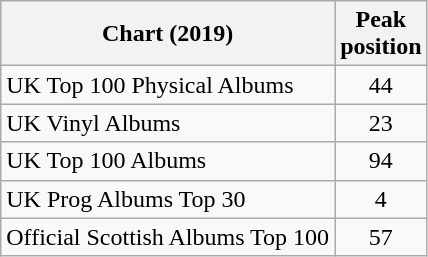<table class="wikitable">
<tr>
<th scope="col">Chart (2019)</th>
<th scope="col">Peak<br>position</th>
</tr>
<tr>
<td>UK Top 100 Physical Albums</td>
<td style="text-align:center;">44</td>
</tr>
<tr>
<td>UK Vinyl Albums</td>
<td style="text-align:center;">23</td>
</tr>
<tr>
<td>UK Top 100 Albums</td>
<td style="text-align:center;">94</td>
</tr>
<tr>
<td>UK Prog Albums Top 30</td>
<td style="text-align:center;">4</td>
</tr>
<tr>
<td>Official Scottish Albums Top 100</td>
<td style="text-align:center;">57</td>
</tr>
</table>
